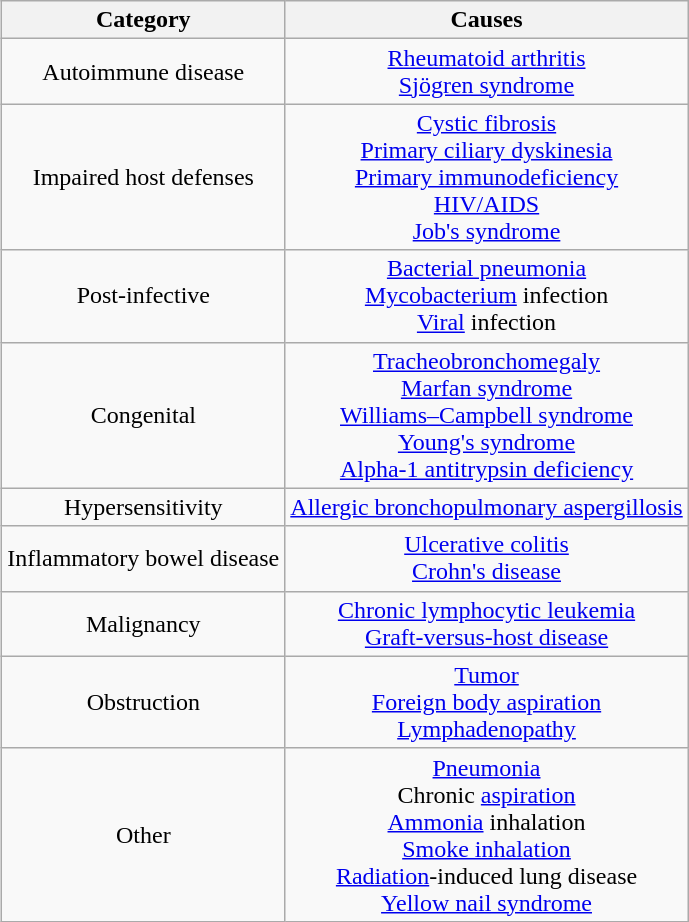<table class="wikitable sortable" style="float: right; margin-left:15px; text-align:center">
<tr>
<th>Category</th>
<th>Causes</th>
</tr>
<tr>
<td>Autoimmune disease</td>
<td><a href='#'>Rheumatoid arthritis</a><br><a href='#'>Sjögren syndrome</a></td>
</tr>
<tr>
<td>Impaired host defenses</td>
<td><a href='#'>Cystic fibrosis</a><br><a href='#'>Primary ciliary dyskinesia</a><br><a href='#'>Primary immunodeficiency</a><br><a href='#'>HIV/AIDS</a><br><a href='#'>Job's syndrome</a></td>
</tr>
<tr>
<td>Post-infective</td>
<td><a href='#'>Bacterial pneumonia</a><br><a href='#'>Mycobacterium</a> infection<br><a href='#'>Viral</a> infection</td>
</tr>
<tr>
<td>Congenital</td>
<td><a href='#'>Tracheobronchomegaly</a><br><a href='#'>Marfan syndrome</a><br><a href='#'>Williams–Campbell syndrome</a><br><a href='#'>Young's syndrome</a><br><a href='#'>Alpha-1 antitrypsin deficiency</a></td>
</tr>
<tr>
<td>Hypersensitivity</td>
<td><a href='#'>Allergic bronchopulmonary aspergillosis</a></td>
</tr>
<tr>
<td>Inflammatory bowel disease</td>
<td><a href='#'>Ulcerative colitis</a><br><a href='#'>Crohn's disease</a></td>
</tr>
<tr>
<td>Malignancy</td>
<td><a href='#'>Chronic lymphocytic leukemia</a><br><a href='#'>Graft-versus-host disease</a></td>
</tr>
<tr>
<td>Obstruction</td>
<td><a href='#'>Tumor</a><br><a href='#'>Foreign body aspiration</a><br><a href='#'>Lymphadenopathy</a></td>
</tr>
<tr>
<td>Other</td>
<td><a href='#'>Pneumonia</a><br>Chronic <a href='#'>aspiration</a><br><a href='#'>Ammonia</a> inhalation<br><a href='#'>Smoke inhalation</a><br><a href='#'>Radiation</a>-induced lung disease<br><a href='#'>Yellow nail syndrome</a></td>
</tr>
</table>
